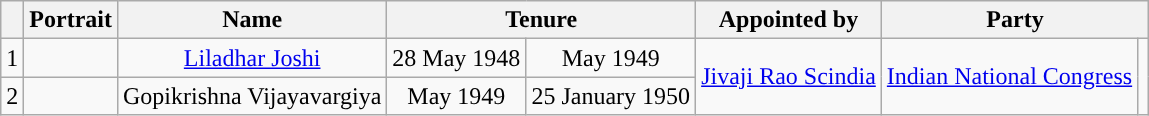<table class="wikitable" style="text-align:center">
<tr>
<th scope="col"></th>
<th scope="col">Portrait</th>
<th scope="col">Name</th>
<th colspan="2" scope="col">Tenure</th>
<th>Appointed by</th>
<th colspan="2" scope="col">Party</th>
</tr>
<tr>
<td scope="row">1</td>
<td></td>
<td><a href='#'>Liladhar Joshi</a></td>
<td>28 May 1948</td>
<td>May 1949</td>
<td rowspan="2"><a href='#'>Jivaji Rao Scindia</a></td>
<td rowspan="2"><a href='#'>Indian National Congress</a></td>
<td rowspan="2" style="background-color: "></td>
</tr>
<tr>
<td scope="row">2</td>
<td align=center></td>
<td>Gopikrishna Vijayavargiya</td>
<td>May 1949</td>
<td>25 January 1950</td>
</tr>
</table>
